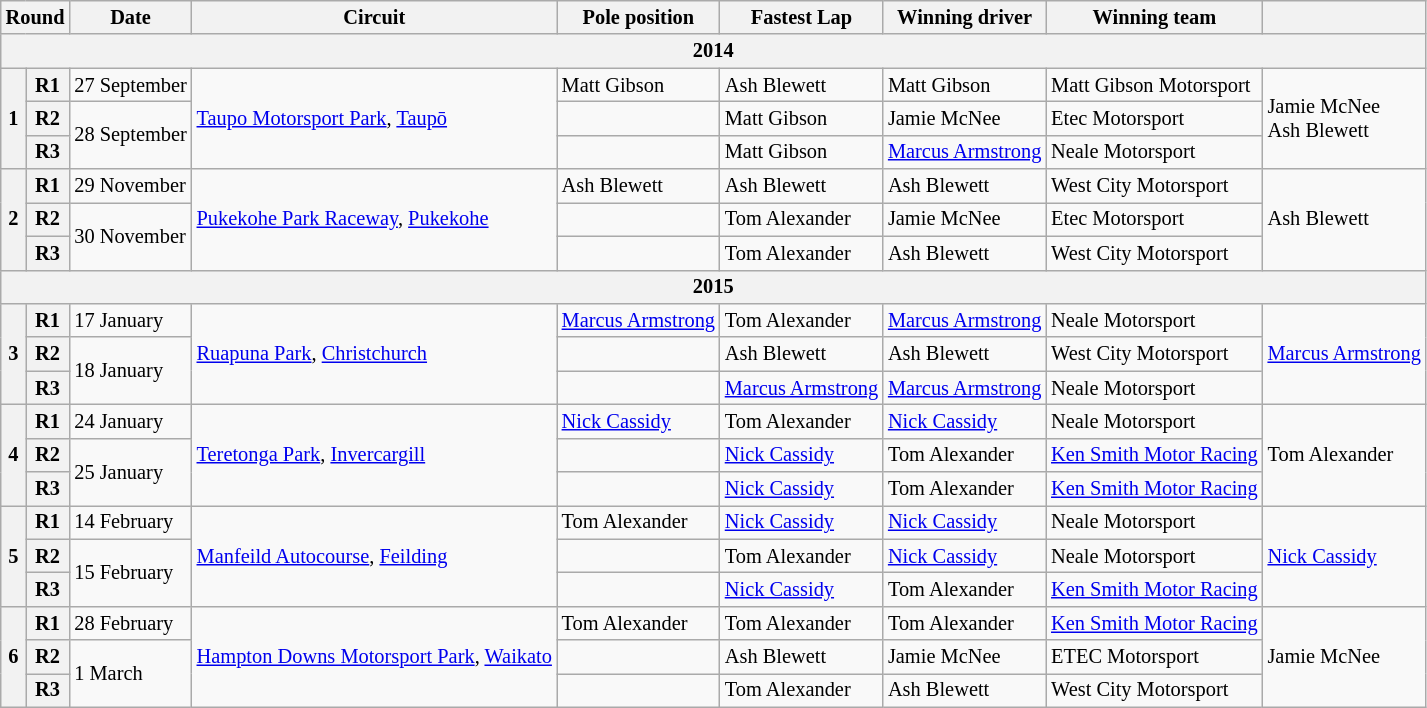<table class="wikitable" style="font-size: 85%">
<tr>
<th colspan=2>Round</th>
<th>Date</th>
<th>Circuit</th>
<th>Pole position</th>
<th>Fastest Lap</th>
<th>Winning driver</th>
<th>Winning team</th>
<th></th>
</tr>
<tr>
<th align="center" colspan=9>2014</th>
</tr>
<tr>
<th rowspan=3>1</th>
<th>R1</th>
<td>27 September</td>
<td rowspan=3><a href='#'>Taupo Motorsport Park</a>, <a href='#'>Taupō</a></td>
<td> Matt Gibson</td>
<td> Ash Blewett</td>
<td> Matt Gibson</td>
<td>Matt Gibson Motorsport</td>
<td rowspan=3> Jamie McNee<br> Ash Blewett</td>
</tr>
<tr>
<th>R2</th>
<td rowspan=2>28 September</td>
<td></td>
<td> Matt Gibson</td>
<td> Jamie McNee</td>
<td>Etec Motorsport</td>
</tr>
<tr>
<th>R3</th>
<td></td>
<td> Matt Gibson</td>
<td> <a href='#'>Marcus Armstrong</a></td>
<td>Neale Motorsport</td>
</tr>
<tr>
<th rowspan=3>2</th>
<th>R1</th>
<td>29 November</td>
<td rowspan=3><a href='#'>Pukekohe Park Raceway</a>, <a href='#'>Pukekohe</a></td>
<td> Ash Blewett</td>
<td> Ash Blewett</td>
<td> Ash Blewett</td>
<td>West City Motorsport</td>
<td rowspan=3> Ash Blewett</td>
</tr>
<tr>
<th>R2</th>
<td rowspan=2>30 November</td>
<td></td>
<td> Tom Alexander</td>
<td> Jamie McNee</td>
<td>Etec Motorsport</td>
</tr>
<tr>
<th>R3</th>
<td></td>
<td> Tom Alexander</td>
<td> Ash Blewett</td>
<td>West City Motorsport</td>
</tr>
<tr>
<th align="center" colspan=9>2015</th>
</tr>
<tr>
<th rowspan=3>3</th>
<th>R1</th>
<td>17 January</td>
<td rowspan=3><a href='#'>Ruapuna Park</a>, <a href='#'>Christchurch</a></td>
<td> <a href='#'>Marcus Armstrong</a></td>
<td> Tom Alexander</td>
<td> <a href='#'>Marcus Armstrong</a></td>
<td>Neale Motorsport</td>
<td rowspan=3> <a href='#'>Marcus Armstrong</a></td>
</tr>
<tr>
<th>R2</th>
<td rowspan=2>18 January</td>
<td></td>
<td> Ash Blewett</td>
<td> Ash Blewett</td>
<td>West City Motorsport</td>
</tr>
<tr>
<th>R3</th>
<td></td>
<td> <a href='#'>Marcus Armstrong</a></td>
<td> <a href='#'>Marcus Armstrong</a></td>
<td>Neale Motorsport</td>
</tr>
<tr>
<th rowspan=3>4</th>
<th>R1</th>
<td>24 January</td>
<td rowspan=3><a href='#'>Teretonga Park</a>, <a href='#'>Invercargill</a></td>
<td> <a href='#'>Nick Cassidy</a></td>
<td> Tom Alexander</td>
<td> <a href='#'>Nick Cassidy</a></td>
<td>Neale Motorsport</td>
<td rowspan=3> Tom Alexander</td>
</tr>
<tr>
<th>R2</th>
<td rowspan=2>25 January</td>
<td></td>
<td> <a href='#'>Nick Cassidy</a></td>
<td> Tom Alexander</td>
<td><a href='#'>Ken Smith Motor Racing</a></td>
</tr>
<tr>
<th>R3</th>
<td></td>
<td> <a href='#'>Nick Cassidy</a></td>
<td> Tom Alexander</td>
<td><a href='#'>Ken Smith Motor Racing</a></td>
</tr>
<tr>
<th rowspan=3>5</th>
<th>R1</th>
<td>14 February</td>
<td rowspan=3><a href='#'>Manfeild Autocourse</a>, <a href='#'>Feilding</a></td>
<td> Tom Alexander</td>
<td> <a href='#'>Nick Cassidy</a></td>
<td> <a href='#'>Nick Cassidy</a></td>
<td>Neale Motorsport</td>
<td rowspan=3> <a href='#'>Nick Cassidy</a></td>
</tr>
<tr>
<th>R2</th>
<td rowspan=2>15 February</td>
<td></td>
<td> Tom Alexander</td>
<td> <a href='#'>Nick Cassidy</a></td>
<td>Neale Motorsport</td>
</tr>
<tr>
<th>R3</th>
<td></td>
<td> <a href='#'>Nick Cassidy</a></td>
<td> Tom Alexander</td>
<td><a href='#'>Ken Smith Motor Racing</a></td>
</tr>
<tr>
<th rowspan=3>6</th>
<th>R1</th>
<td>28 February</td>
<td rowspan=3><a href='#'>Hampton Downs Motorsport Park</a>, <a href='#'>Waikato</a></td>
<td> Tom Alexander</td>
<td> Tom Alexander</td>
<td> Tom Alexander</td>
<td><a href='#'>Ken Smith Motor Racing</a></td>
<td rowspan=3> Jamie McNee</td>
</tr>
<tr>
<th>R2</th>
<td rowspan=2>1 March</td>
<td></td>
<td> Ash Blewett</td>
<td> Jamie McNee</td>
<td>ETEC Motorsport</td>
</tr>
<tr>
<th>R3</th>
<td></td>
<td> Tom Alexander</td>
<td> Ash Blewett</td>
<td>West City Motorsport</td>
</tr>
</table>
